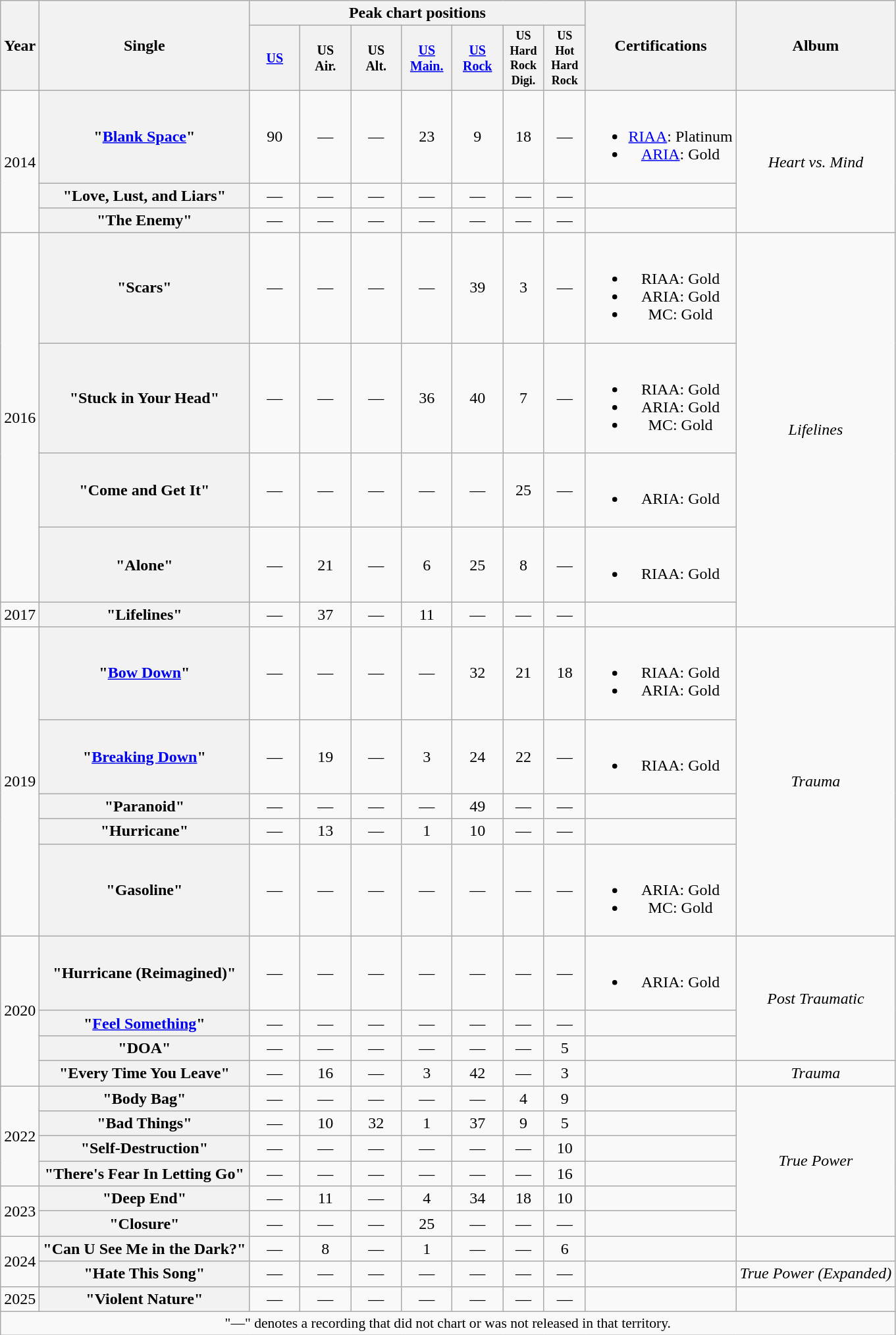<table class="wikitable plainrowheaders" style="text-align:center;">
<tr>
<th rowspan="2">Year</th>
<th rowspan="2">Single</th>
<th colspan="7">Peak chart positions</th>
<th rowspan="2">Certifications</th>
<th rowspan="2">Album</th>
</tr>
<tr style="font-size:smaller;">
<th style="width:45px;"><a href='#'>US</a><br></th>
<th style="width:45px;">US<br>Air.<br></th>
<th style="width:45px;">US<br>Alt.<br></th>
<th style="width:45px;"><a href='#'>US<br>Main.</a><br></th>
<th style="width:45px;"><a href='#'>US<br>Rock</a><br></th>
<th scope="col" style="width:3em;font-size:90%;">US Hard Rock Digi.</th>
<th scope="col" style="width:3em;font-size:90%;">US Hot Hard Rock</th>
</tr>
<tr>
<td rowspan="3">2014</td>
<th scope="row">"<a href='#'>Blank Space</a>"</th>
<td>90</td>
<td>—</td>
<td>—</td>
<td>23</td>
<td>9</td>
<td>18</td>
<td>—</td>
<td><br><ul><li><a href='#'>RIAA</a>: Platinum</li><li><a href='#'>ARIA</a>: Gold</li></ul></td>
<td rowspan="3"><em>Heart vs. Mind</em></td>
</tr>
<tr>
<th scope="row">"Love, Lust, and Liars"</th>
<td>—</td>
<td>—</td>
<td>—</td>
<td>—</td>
<td>—</td>
<td>—</td>
<td>—</td>
<td></td>
</tr>
<tr>
<th scope="row">"The Enemy"</th>
<td>—</td>
<td>—</td>
<td>—</td>
<td>—</td>
<td>—</td>
<td>—</td>
<td>—</td>
<td></td>
</tr>
<tr>
<td rowspan="4">2016</td>
<th scope="row">"Scars"</th>
<td>—</td>
<td>—</td>
<td>—</td>
<td>—</td>
<td>39</td>
<td>3</td>
<td>—</td>
<td><br><ul><li>RIAA: Gold</li><li>ARIA: Gold</li><li>MC: Gold</li></ul></td>
<td rowspan="5"><em>Lifelines</em></td>
</tr>
<tr>
<th scope="row">"Stuck in Your Head"</th>
<td>—</td>
<td>—</td>
<td>—</td>
<td>36</td>
<td>40</td>
<td>7</td>
<td>—</td>
<td><br><ul><li>RIAA: Gold</li><li>ARIA: Gold</li><li>MC: Gold</li></ul></td>
</tr>
<tr>
<th scope="row">"Come and Get It"</th>
<td>—</td>
<td>—</td>
<td>—</td>
<td>—</td>
<td>—</td>
<td>25</td>
<td>—</td>
<td><br><ul><li>ARIA: Gold</li></ul></td>
</tr>
<tr>
<th scope="row">"Alone"</th>
<td>—</td>
<td>21</td>
<td>—</td>
<td>6</td>
<td>25</td>
<td>8</td>
<td>—</td>
<td><br><ul><li>RIAA: Gold</li></ul></td>
</tr>
<tr>
<td>2017</td>
<th scope="row">"Lifelines"</th>
<td>—</td>
<td>37</td>
<td>—</td>
<td>11</td>
<td>—</td>
<td>—</td>
<td>—</td>
<td></td>
</tr>
<tr>
<td rowspan="5">2019</td>
<th scope="row">"<a href='#'>Bow Down</a>"</th>
<td>—</td>
<td>—</td>
<td>—</td>
<td>—</td>
<td>32</td>
<td>21</td>
<td>18</td>
<td><br><ul><li>RIAA: Gold</li><li>ARIA: Gold</li></ul></td>
<td rowspan="5"><em>Trauma</em></td>
</tr>
<tr>
<th scope="row">"<a href='#'>Breaking Down</a>"</th>
<td>—</td>
<td>19</td>
<td>—</td>
<td>3</td>
<td>24</td>
<td>22</td>
<td>—</td>
<td><br><ul><li>RIAA: Gold</li></ul></td>
</tr>
<tr>
<th scope="row">"Paranoid"</th>
<td>—</td>
<td>—</td>
<td>—</td>
<td>—</td>
<td>49</td>
<td>—</td>
<td>—</td>
<td></td>
</tr>
<tr>
<th scope="row">"Hurricane"</th>
<td>—</td>
<td>13</td>
<td>—</td>
<td>1</td>
<td>10</td>
<td>—</td>
<td>—</td>
<td></td>
</tr>
<tr>
<th scope="row">"Gasoline"</th>
<td>—</td>
<td>—</td>
<td>—</td>
<td>—</td>
<td>—</td>
<td>—</td>
<td>—</td>
<td><br><ul><li>ARIA: Gold</li><li>MC: Gold</li></ul></td>
</tr>
<tr>
<td rowspan="4">2020</td>
<th scope="row">"Hurricane (Reimagined)"</th>
<td>—</td>
<td>—</td>
<td>—</td>
<td>—</td>
<td>—</td>
<td>—</td>
<td>—</td>
<td><br><ul><li>ARIA: Gold</li></ul></td>
<td rowspan="3"><em>Post Traumatic</em></td>
</tr>
<tr>
<th scope="row">"<a href='#'>Feel Something</a>" </th>
<td>—</td>
<td>—</td>
<td>—</td>
<td>—</td>
<td>—</td>
<td>—</td>
<td>—</td>
<td></td>
</tr>
<tr>
<th scope="row">"DOA" </th>
<td>—</td>
<td>—</td>
<td>—</td>
<td>—</td>
<td>—</td>
<td>—</td>
<td>5</td>
<td></td>
</tr>
<tr>
<th scope="row">"Every Time You Leave" </th>
<td>—</td>
<td>16</td>
<td>—</td>
<td>3</td>
<td>42</td>
<td>—</td>
<td>3</td>
<td></td>
<td><em>Trauma</em></td>
</tr>
<tr>
<td rowspan="4">2022</td>
<th scope="row">"Body Bag"</th>
<td>—</td>
<td>—</td>
<td>—</td>
<td>—</td>
<td>—</td>
<td>4</td>
<td>9</td>
<td></td>
<td rowspan="6"><em>True Power</em></td>
</tr>
<tr>
<th scope="row">"Bad Things"</th>
<td>—</td>
<td>10</td>
<td>32</td>
<td>1</td>
<td>37</td>
<td>9</td>
<td>5</td>
<td></td>
</tr>
<tr>
<th scope="row">"Self-Destruction"</th>
<td>—</td>
<td>—</td>
<td>—</td>
<td>—</td>
<td>—</td>
<td>—</td>
<td>10</td>
<td></td>
</tr>
<tr>
<th scope="row">"There's Fear In Letting Go"</th>
<td>—</td>
<td>—</td>
<td>—</td>
<td>—</td>
<td>—</td>
<td>—</td>
<td>16</td>
<td></td>
</tr>
<tr>
<td rowspan="2">2023</td>
<th scope="row">"Deep End"</th>
<td>—</td>
<td>11</td>
<td>—</td>
<td>4</td>
<td>34</td>
<td>18</td>
<td>10</td>
<td></td>
</tr>
<tr>
<th scope="row">"Closure"</th>
<td>—</td>
<td>—</td>
<td>—</td>
<td>25</td>
<td>—</td>
<td>—</td>
<td>—</td>
<td></td>
</tr>
<tr>
<td rowspan="2">2024</td>
<th scope="row">"Can U See Me in the Dark?" </th>
<td>—</td>
<td>8</td>
<td>—</td>
<td>1</td>
<td>—</td>
<td>—</td>
<td>6</td>
<td></td>
<td></td>
</tr>
<tr>
<th scope="row">"Hate This Song" </th>
<td>—</td>
<td>—</td>
<td>—</td>
<td>—</td>
<td>—</td>
<td>—</td>
<td>—</td>
<td></td>
<td><em>True Power (Expanded)</em></td>
</tr>
<tr>
<td>2025</td>
<th scope="row">"Violent Nature"</th>
<td>—</td>
<td>—</td>
<td>—</td>
<td>—</td>
<td>—</td>
<td>—</td>
<td>—</td>
<td></td>
<td></td>
</tr>
<tr>
<td colspan="11" style="font-size:90%">"—" denotes a recording that did not chart or was not released in that territory.</td>
</tr>
</table>
